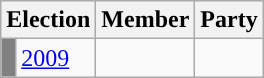<table class="wikitable">
<tr>
<th colspan="2">Election</th>
<th>Member</th>
<th>Party</th>
</tr>
<tr>
<td style="background-color: grey"></td>
<td><a href='#'>2009</a></td>
<td></td>
<td></td>
</tr>
</table>
